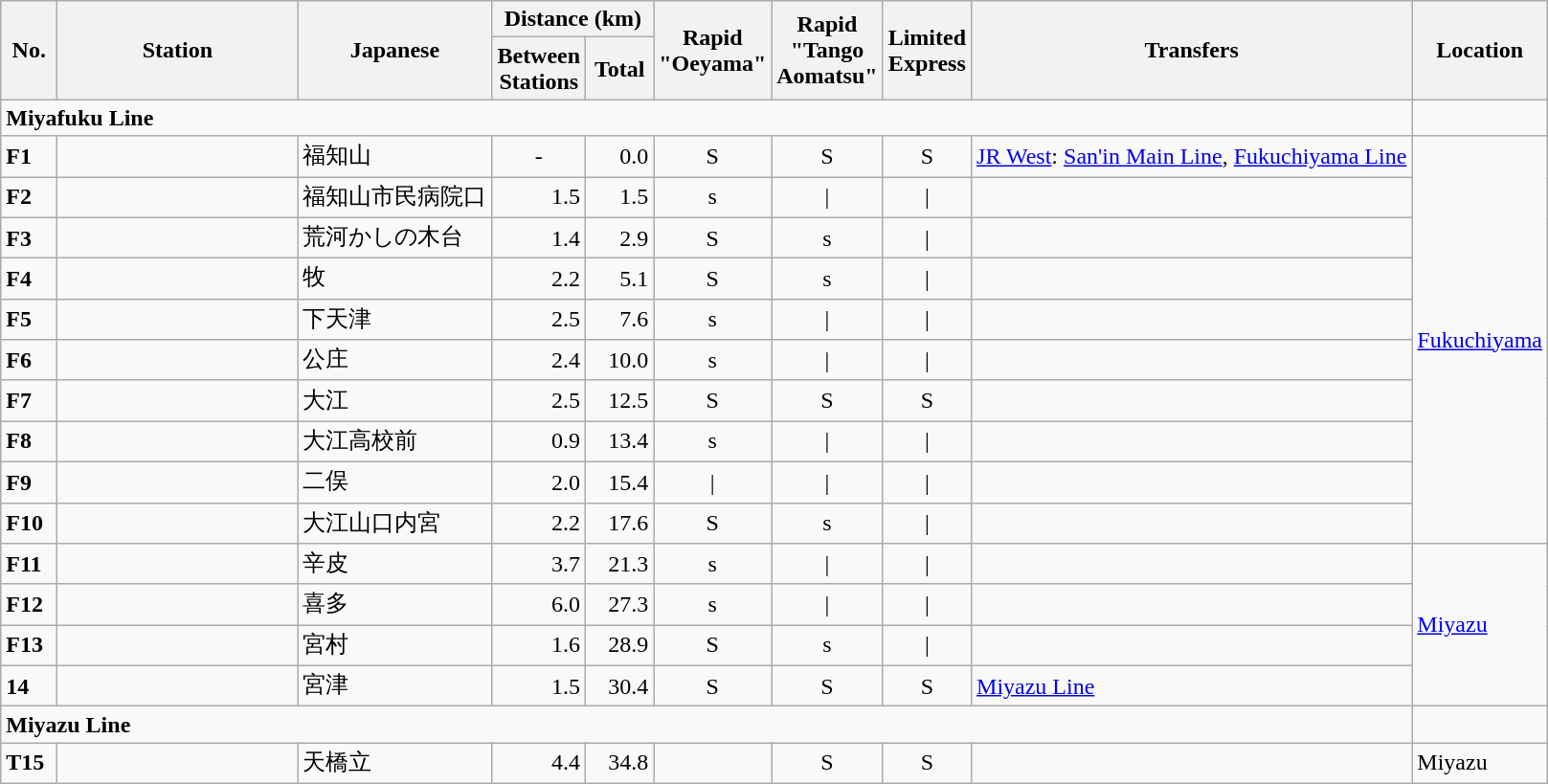<table class="wikitable" rules="all">
<tr>
<th style="width: 2em;" rowspan="2">No.</th>
<th style="width: 10em;" rowspan="2">Station</th>
<th style="width: 8em;" rowspan="2">Japanese</th>
<th style="width: 5em;" colspan="2">Distance (km)</th>
<th style="width: 2em;" rowspan="2">Rapid "Oeyama"</th>
<th style="width: 2em;" rowspan="2">Rapid "Tango Aomatsu"</th>
<th style="width: 2em;" rowspan="2">Limited Express</th>
<th rowspan="2">Transfers</th>
<th rowspan="2">Location</th>
</tr>
<tr>
<th style="width: 2.5em;">Between<br>Stations</th>
<th style="width: 2.5em;">Total</th>
</tr>
<tr>
<td colspan="9"><strong>Miyafuku Line</strong></td>
</tr>
<tr>
<td><strong>F1</strong></td>
<td></td>
<td>福知山</td>
<td style="text-align:center;">-</td>
<td style="text-align:right;">0.0</td>
<td style="text-align:center;">S</td>
<td style="text-align:center;">S</td>
<td style="text-align:center;">S</td>
<td><a href='#'>JR West</a>: <a href='#'>San'in Main Line</a>, <a href='#'>Fukuchiyama Line</a></td>
<td rowspan="10"><a href='#'>Fukuchiyama</a></td>
</tr>
<tr>
<td><strong>F2</strong></td>
<td></td>
<td>福知山市民病院口</td>
<td style="text-align:right;">1.5</td>
<td style="text-align:right;">1.5</td>
<td style="text-align:center;">s</td>
<td style="text-align:center;">|</td>
<td style="text-align:center;">|</td>
<td> </td>
</tr>
<tr>
<td><strong>F3</strong></td>
<td></td>
<td>荒河かしの木台</td>
<td style="text-align:right;">1.4</td>
<td style="text-align:right;">2.9</td>
<td style="text-align:center;">S</td>
<td style="text-align:center;">s</td>
<td style="text-align:center;">|</td>
<td> </td>
</tr>
<tr>
<td><strong>F4</strong></td>
<td></td>
<td>牧</td>
<td style="text-align:right;">2.2</td>
<td style="text-align:right;">5.1</td>
<td style="text-align:center;">S</td>
<td style="text-align:center;">s</td>
<td style="text-align:center;">|</td>
<td> </td>
</tr>
<tr>
<td><strong>F5</strong></td>
<td></td>
<td>下天津</td>
<td style="text-align:right;">2.5</td>
<td style="text-align:right;">7.6</td>
<td style="text-align:center;">s</td>
<td style="text-align:center;">|</td>
<td style="text-align:center;">|</td>
<td> </td>
</tr>
<tr>
<td><strong>F6</strong></td>
<td></td>
<td>公庄</td>
<td style="text-align:right;">2.4</td>
<td style="text-align:right;">10.0</td>
<td style="text-align:center;">s</td>
<td style="text-align:center;">|</td>
<td style="text-align:center;">|</td>
<td> </td>
</tr>
<tr>
<td><strong>F7</strong></td>
<td></td>
<td>大江</td>
<td style="text-align:right;">2.5</td>
<td style="text-align:right;">12.5</td>
<td style="text-align:center;">S</td>
<td style="text-align:center;">S</td>
<td style="text-align:center;">S</td>
<td> </td>
</tr>
<tr>
<td><strong>F8</strong></td>
<td></td>
<td>大江高校前</td>
<td style="text-align:right;">0.9</td>
<td style="text-align:right;">13.4</td>
<td style="text-align:center;">s</td>
<td style="text-align:center;">|</td>
<td style="text-align:center;">|</td>
<td> </td>
</tr>
<tr>
<td><strong>F9</strong></td>
<td></td>
<td>二俣</td>
<td style="text-align:right;">2.0</td>
<td style="text-align:right;">15.4</td>
<td style="text-align:center;">|</td>
<td style="text-align:center;">|</td>
<td style="text-align:center;">|</td>
<td> </td>
</tr>
<tr>
<td><strong>F10</strong></td>
<td></td>
<td>大江山口内宮</td>
<td style="text-align:right;">2.2</td>
<td style="text-align:right;">17.6</td>
<td style="text-align:center;">S</td>
<td style="text-align:center;">s</td>
<td style="text-align:center;">|</td>
<td> </td>
</tr>
<tr>
<td><strong>F11</strong></td>
<td></td>
<td>辛皮</td>
<td style="text-align:right;">3.7</td>
<td style="text-align:right;">21.3</td>
<td style="text-align:center;">s</td>
<td style="text-align:center;">|</td>
<td style="text-align:center;">|</td>
<td> </td>
<td rowspan="4"><a href='#'>Miyazu</a></td>
</tr>
<tr>
<td><strong>F12</strong></td>
<td></td>
<td>喜多</td>
<td style="text-align:right;">6.0</td>
<td style="text-align:right;">27.3</td>
<td style="text-align:center;">s</td>
<td style="text-align:center;">|</td>
<td style="text-align:center;">|</td>
<td> </td>
</tr>
<tr>
<td><strong>F13</strong></td>
<td></td>
<td>宮村</td>
<td style="text-align:right;">1.6</td>
<td style="text-align:right;">28.9</td>
<td style="text-align:center;">S</td>
<td style="text-align:center;">s</td>
<td style="text-align:center;">|</td>
<td> </td>
</tr>
<tr>
<td><strong>14</strong></td>
<td></td>
<td>宮津</td>
<td style="text-align:right;">1.5</td>
<td style="text-align:right;">30.4</td>
<td style="text-align:center;">S</td>
<td style="text-align:center;">S</td>
<td style="text-align:center;">S</td>
<td><a href='#'>Miyazu Line</a></td>
</tr>
<tr>
<td colspan="9"><strong>Miyazu Line</strong></td>
</tr>
<tr>
<td><strong>T15</strong></td>
<td></td>
<td>天橋立</td>
<td style="text-align:right;">4.4</td>
<td style="text-align:right;">34.8</td>
<td style="text-align:center;"></td>
<td style="text-align:center;">S</td>
<td style="text-align:center;">S</td>
<td> </td>
<td>Miyazu</td>
</tr>
</table>
